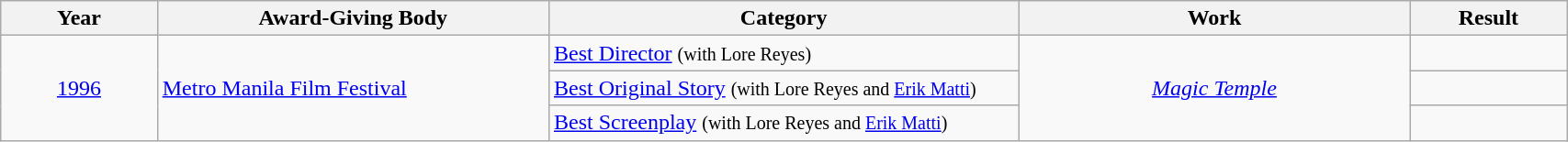<table | width="90%" class="wikitable sortable">
<tr>
<th width="10%">Year</th>
<th width="25%">Award-Giving Body</th>
<th width="30%">Category</th>
<th width="25%">Work</th>
<th width="10%">Result</th>
</tr>
<tr>
<td rowspan="3" align="center"><a href='#'>1996</a></td>
<td rowspan="3" align="left"><a href='#'>Metro Manila Film Festival</a></td>
<td align="left"><a href='#'>Best Director</a> <small>(with Lore Reyes)</small></td>
<td align="center" rowspan=3><em><a href='#'>Magic Temple</a></em></td>
<td></td>
</tr>
<tr>
<td align="left"><a href='#'>Best Original Story</a> <small>(with Lore Reyes and <a href='#'>Erik Matti</a>)</small></td>
<td></td>
</tr>
<tr>
<td align="left"><a href='#'>Best Screenplay</a> <small>(with Lore Reyes and <a href='#'>Erik Matti</a>)</small></td>
<td></td>
</tr>
</table>
